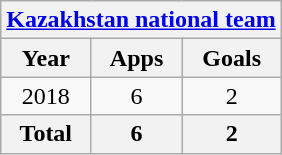<table class="wikitable" style="text-align:center">
<tr>
<th colspan=3><a href='#'>Kazakhstan national team</a></th>
</tr>
<tr>
<th>Year</th>
<th>Apps</th>
<th>Goals</th>
</tr>
<tr>
<td>2018</td>
<td>6</td>
<td>2</td>
</tr>
<tr>
<th>Total</th>
<th>6</th>
<th>2</th>
</tr>
</table>
